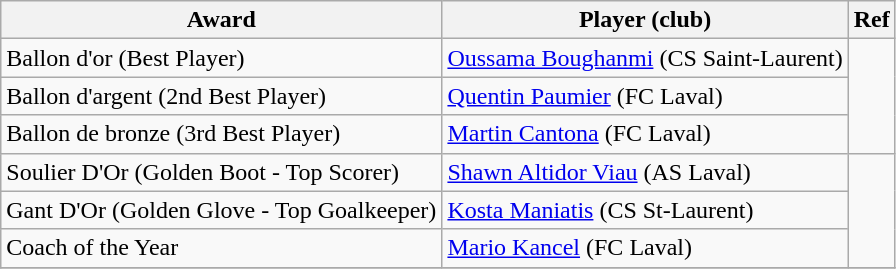<table class="wikitable">
<tr>
<th>Award</th>
<th>Player (club)</th>
<th>Ref</th>
</tr>
<tr>
<td>Ballon d'or (Best Player)</td>
<td><a href='#'>Oussama Boughanmi</a> (CS Saint-Laurent)</td>
<td rowspan=3></td>
</tr>
<tr>
<td>Ballon d'argent (2nd Best Player)</td>
<td><a href='#'>Quentin Paumier</a> (FC Laval)</td>
</tr>
<tr>
<td>Ballon de bronze (3rd Best Player)</td>
<td><a href='#'>Martin Cantona</a> (FC Laval)</td>
</tr>
<tr>
<td>Soulier D'Or (Golden Boot - Top Scorer)</td>
<td><a href='#'>Shawn Altidor Viau</a> (AS Laval)</td>
<td rowspan=3></td>
</tr>
<tr>
<td>Gant D'Or (Golden Glove - Top Goalkeeper)</td>
<td><a href='#'>Kosta Maniatis</a> (CS St-Laurent)</td>
</tr>
<tr>
<td>Coach of the Year</td>
<td><a href='#'>Mario Kancel</a> (FC Laval)</td>
</tr>
<tr>
</tr>
</table>
